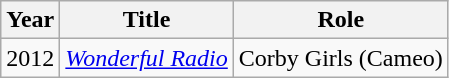<table class="wikitable">
<tr>
<th align="left">Year</th>
<th align="left">Title</th>
<th align="left">Role</th>
</tr>
<tr>
<td align="center">2012</td>
<td align="center"><em><a href='#'>Wonderful Radio</a></em></td>
<td align="center">Corby Girls (Cameo)</td>
</tr>
</table>
